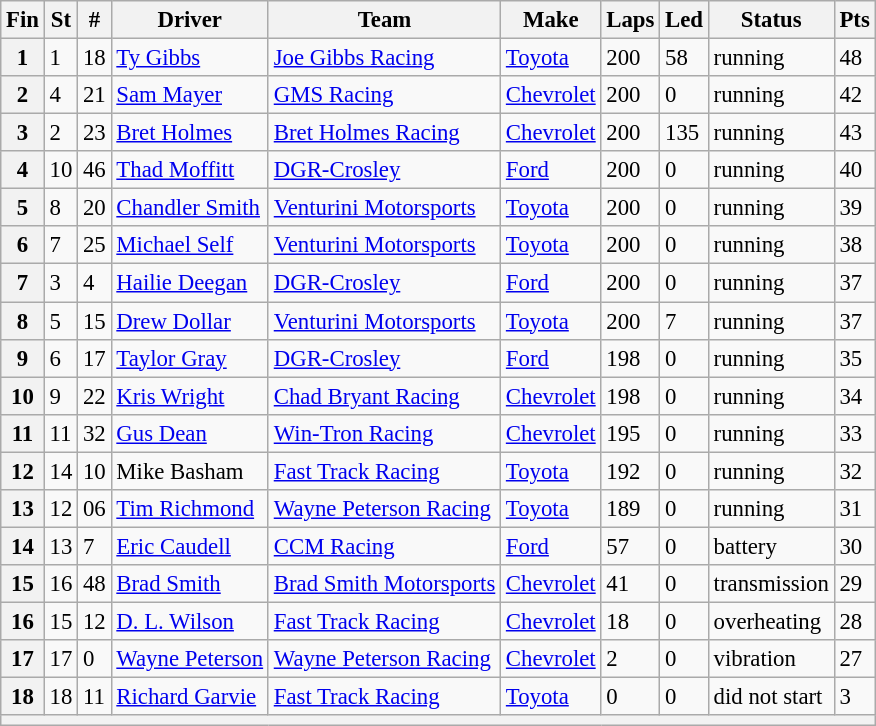<table class="wikitable" style="font-size:95%">
<tr>
<th>Fin</th>
<th>St</th>
<th>#</th>
<th>Driver</th>
<th>Team</th>
<th>Make</th>
<th>Laps</th>
<th>Led</th>
<th>Status</th>
<th>Pts</th>
</tr>
<tr>
<th>1</th>
<td>1</td>
<td>18</td>
<td><a href='#'>Ty Gibbs</a></td>
<td><a href='#'>Joe Gibbs Racing</a></td>
<td><a href='#'>Toyota</a></td>
<td>200</td>
<td>58</td>
<td>running</td>
<td>48</td>
</tr>
<tr>
<th>2</th>
<td>4</td>
<td>21</td>
<td><a href='#'>Sam Mayer</a></td>
<td><a href='#'>GMS Racing</a></td>
<td><a href='#'>Chevrolet</a></td>
<td>200</td>
<td>0</td>
<td>running</td>
<td>42</td>
</tr>
<tr>
<th>3</th>
<td>2</td>
<td>23</td>
<td><a href='#'>Bret Holmes</a></td>
<td><a href='#'>Bret Holmes Racing</a></td>
<td><a href='#'>Chevrolet</a></td>
<td>200</td>
<td>135</td>
<td>running</td>
<td>43</td>
</tr>
<tr>
<th>4</th>
<td>10</td>
<td>46</td>
<td><a href='#'>Thad Moffitt</a></td>
<td><a href='#'>DGR-Crosley</a></td>
<td><a href='#'>Ford</a></td>
<td>200</td>
<td>0</td>
<td>running</td>
<td>40</td>
</tr>
<tr>
<th>5</th>
<td>8</td>
<td>20</td>
<td><a href='#'>Chandler Smith</a></td>
<td><a href='#'>Venturini Motorsports</a></td>
<td><a href='#'>Toyota</a></td>
<td>200</td>
<td>0</td>
<td>running</td>
<td>39</td>
</tr>
<tr>
<th>6</th>
<td>7</td>
<td>25</td>
<td><a href='#'>Michael Self</a></td>
<td><a href='#'>Venturini Motorsports</a></td>
<td><a href='#'>Toyota</a></td>
<td>200</td>
<td>0</td>
<td>running</td>
<td>38</td>
</tr>
<tr>
<th>7</th>
<td>3</td>
<td>4</td>
<td><a href='#'>Hailie Deegan</a></td>
<td><a href='#'>DGR-Crosley</a></td>
<td><a href='#'>Ford</a></td>
<td>200</td>
<td>0</td>
<td>running</td>
<td>37</td>
</tr>
<tr>
<th>8</th>
<td>5</td>
<td>15</td>
<td><a href='#'>Drew Dollar</a></td>
<td><a href='#'>Venturini Motorsports</a></td>
<td><a href='#'>Toyota</a></td>
<td>200</td>
<td>7</td>
<td>running</td>
<td>37</td>
</tr>
<tr>
<th>9</th>
<td>6</td>
<td>17</td>
<td><a href='#'>Taylor Gray</a></td>
<td><a href='#'>DGR-Crosley</a></td>
<td><a href='#'>Ford</a></td>
<td>198</td>
<td>0</td>
<td>running</td>
<td>35</td>
</tr>
<tr>
<th>10</th>
<td>9</td>
<td>22</td>
<td><a href='#'>Kris Wright</a></td>
<td><a href='#'>Chad Bryant Racing</a></td>
<td><a href='#'>Chevrolet</a></td>
<td>198</td>
<td>0</td>
<td>running</td>
<td>34</td>
</tr>
<tr>
<th>11</th>
<td>11</td>
<td>32</td>
<td><a href='#'>Gus Dean</a></td>
<td><a href='#'>Win-Tron Racing</a></td>
<td><a href='#'>Chevrolet</a></td>
<td>195</td>
<td>0</td>
<td>running</td>
<td>33</td>
</tr>
<tr>
<th>12</th>
<td>14</td>
<td>10</td>
<td>Mike Basham</td>
<td><a href='#'>Fast Track Racing</a></td>
<td><a href='#'>Toyota</a></td>
<td>192</td>
<td>0</td>
<td>running</td>
<td>32</td>
</tr>
<tr>
<th>13</th>
<td>12</td>
<td>06</td>
<td><a href='#'>Tim Richmond</a></td>
<td><a href='#'>Wayne Peterson Racing</a></td>
<td><a href='#'>Toyota</a></td>
<td>189</td>
<td>0</td>
<td>running</td>
<td>31</td>
</tr>
<tr>
<th>14</th>
<td>13</td>
<td>7</td>
<td><a href='#'>Eric Caudell</a></td>
<td><a href='#'>CCM Racing</a></td>
<td><a href='#'>Ford</a></td>
<td>57</td>
<td>0</td>
<td>battery</td>
<td>30</td>
</tr>
<tr>
<th>15</th>
<td>16</td>
<td>48</td>
<td><a href='#'>Brad Smith</a></td>
<td><a href='#'>Brad Smith Motorsports</a></td>
<td><a href='#'>Chevrolet</a></td>
<td>41</td>
<td>0</td>
<td>transmission</td>
<td>29</td>
</tr>
<tr>
<th>16</th>
<td>15</td>
<td>12</td>
<td><a href='#'>D. L. Wilson</a></td>
<td><a href='#'>Fast Track Racing</a></td>
<td><a href='#'>Chevrolet</a></td>
<td>18</td>
<td>0</td>
<td>overheating</td>
<td>28</td>
</tr>
<tr>
<th>17</th>
<td>17</td>
<td>0</td>
<td><a href='#'>Wayne Peterson</a></td>
<td><a href='#'>Wayne Peterson Racing</a></td>
<td><a href='#'>Chevrolet</a></td>
<td>2</td>
<td>0</td>
<td>vibration</td>
<td>27</td>
</tr>
<tr>
<th>18</th>
<td>18</td>
<td>11</td>
<td><a href='#'>Richard Garvie</a></td>
<td><a href='#'>Fast Track Racing</a></td>
<td><a href='#'>Toyota</a></td>
<td>0</td>
<td>0</td>
<td>did not start</td>
<td>3</td>
</tr>
<tr>
<th colspan="10"></th>
</tr>
</table>
